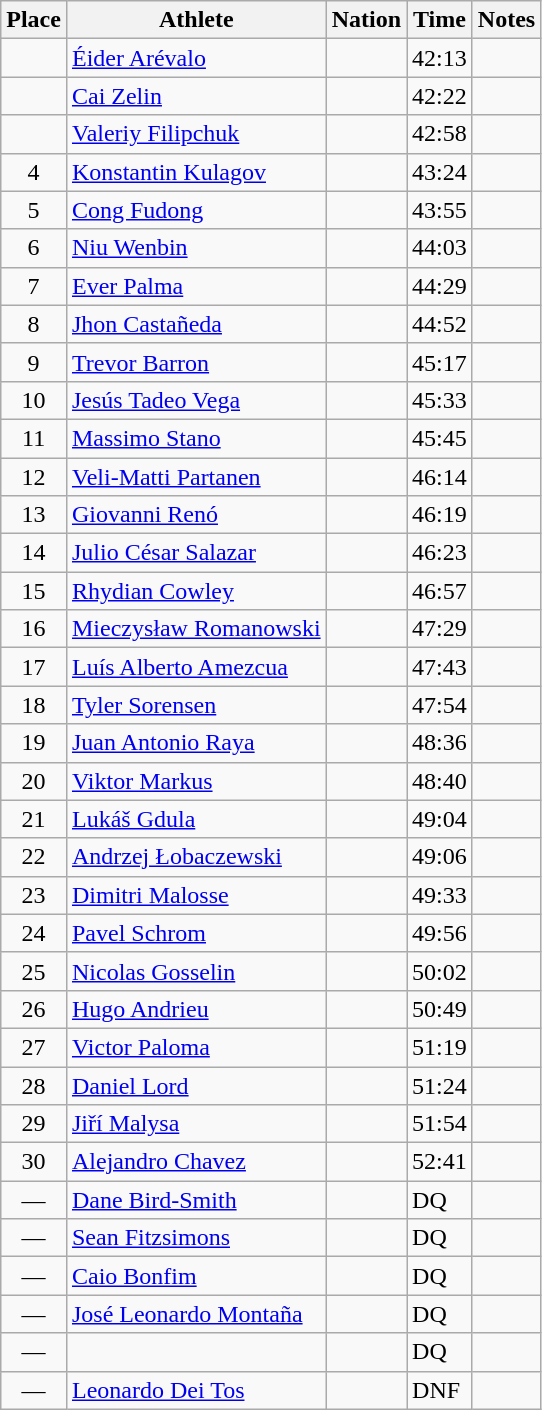<table class=wikitable>
<tr>
<th>Place</th>
<th>Athlete</th>
<th>Nation</th>
<th>Time</th>
<th>Notes</th>
</tr>
<tr>
<td align=center></td>
<td><a href='#'>Éider Arévalo</a></td>
<td></td>
<td>42:13</td>
<td></td>
</tr>
<tr>
<td align=center></td>
<td><a href='#'>Cai Zelin</a></td>
<td></td>
<td>42:22</td>
<td></td>
</tr>
<tr>
<td align=center></td>
<td><a href='#'>Valeriy Filipchuk</a></td>
<td></td>
<td>42:58</td>
<td></td>
</tr>
<tr>
<td align=center>4</td>
<td><a href='#'>Konstantin Kulagov</a></td>
<td></td>
<td>43:24</td>
<td></td>
</tr>
<tr>
<td align=center>5</td>
<td><a href='#'>Cong Fudong</a></td>
<td></td>
<td>43:55</td>
<td></td>
</tr>
<tr>
<td align=center>6</td>
<td><a href='#'>Niu Wenbin</a></td>
<td></td>
<td>44:03</td>
<td></td>
</tr>
<tr>
<td align=center>7</td>
<td><a href='#'>Ever Palma</a></td>
<td></td>
<td>44:29</td>
<td></td>
</tr>
<tr>
<td align=center>8</td>
<td><a href='#'>Jhon Castañeda</a></td>
<td></td>
<td>44:52</td>
<td></td>
</tr>
<tr>
<td align=center>9</td>
<td><a href='#'>Trevor Barron</a></td>
<td></td>
<td>45:17</td>
<td></td>
</tr>
<tr>
<td align=center>10</td>
<td><a href='#'>Jesús Tadeo Vega</a></td>
<td></td>
<td>45:33</td>
<td></td>
</tr>
<tr>
<td align=center>11</td>
<td><a href='#'>Massimo Stano</a></td>
<td></td>
<td>45:45</td>
<td></td>
</tr>
<tr>
<td align=center>12</td>
<td><a href='#'>Veli-Matti Partanen</a></td>
<td></td>
<td>46:14</td>
<td></td>
</tr>
<tr>
<td align=center>13</td>
<td><a href='#'>Giovanni Renó</a></td>
<td></td>
<td>46:19</td>
<td></td>
</tr>
<tr>
<td align=center>14</td>
<td><a href='#'>Julio César Salazar</a></td>
<td></td>
<td>46:23</td>
<td></td>
</tr>
<tr>
<td align=center>15</td>
<td><a href='#'>Rhydian Cowley</a></td>
<td></td>
<td>46:57</td>
<td></td>
</tr>
<tr>
<td align=center>16</td>
<td><a href='#'>Mieczysław Romanowski</a></td>
<td></td>
<td>47:29</td>
<td></td>
</tr>
<tr>
<td align=center>17</td>
<td><a href='#'>Luís Alberto Amezcua</a></td>
<td></td>
<td>47:43</td>
<td></td>
</tr>
<tr>
<td align=center>18</td>
<td><a href='#'>Tyler Sorensen</a></td>
<td></td>
<td>47:54</td>
<td></td>
</tr>
<tr>
<td align=center>19</td>
<td><a href='#'>Juan Antonio Raya</a></td>
<td></td>
<td>48:36</td>
<td></td>
</tr>
<tr>
<td align=center>20</td>
<td><a href='#'>Viktor Markus</a></td>
<td></td>
<td>48:40</td>
<td></td>
</tr>
<tr>
<td align=center>21</td>
<td><a href='#'>Lukáš Gdula</a></td>
<td></td>
<td>49:04</td>
<td></td>
</tr>
<tr>
<td align=center>22</td>
<td><a href='#'>Andrzej Łobaczewski</a></td>
<td></td>
<td>49:06</td>
<td></td>
</tr>
<tr>
<td align=center>23</td>
<td><a href='#'>Dimitri Malosse</a></td>
<td></td>
<td>49:33</td>
<td></td>
</tr>
<tr>
<td align=center>24</td>
<td><a href='#'>Pavel Schrom</a></td>
<td></td>
<td>49:56</td>
<td></td>
</tr>
<tr>
<td align=center>25</td>
<td><a href='#'>Nicolas Gosselin</a></td>
<td></td>
<td>50:02</td>
<td></td>
</tr>
<tr>
<td align=center>26</td>
<td><a href='#'>Hugo Andrieu</a></td>
<td></td>
<td>50:49</td>
<td></td>
</tr>
<tr>
<td align=center>27</td>
<td><a href='#'>Victor Paloma</a></td>
<td></td>
<td>51:19</td>
<td></td>
</tr>
<tr>
<td align=center>28</td>
<td><a href='#'>Daniel Lord</a></td>
<td></td>
<td>51:24</td>
<td></td>
</tr>
<tr>
<td align=center>29</td>
<td><a href='#'>Jiří Malysa</a></td>
<td></td>
<td>51:54</td>
<td></td>
</tr>
<tr>
<td align=center>30</td>
<td><a href='#'>Alejandro Chavez</a></td>
<td></td>
<td>52:41</td>
<td></td>
</tr>
<tr>
<td align=center>—</td>
<td><a href='#'>Dane Bird-Smith</a></td>
<td></td>
<td>DQ</td>
<td></td>
</tr>
<tr>
<td align=center>—</td>
<td><a href='#'>Sean Fitzsimons</a></td>
<td></td>
<td>DQ</td>
<td></td>
</tr>
<tr>
<td align=center>—</td>
<td><a href='#'>Caio Bonfim</a></td>
<td></td>
<td>DQ</td>
<td></td>
</tr>
<tr>
<td align=center>—</td>
<td><a href='#'>José Leonardo Montaña</a></td>
<td></td>
<td>DQ</td>
<td></td>
</tr>
<tr>
<td align=center>—</td>
<td></td>
<td></td>
<td>DQ</td>
<td></td>
</tr>
<tr>
<td align=center>—</td>
<td><a href='#'>Leonardo Dei Tos</a></td>
<td></td>
<td>DNF</td>
<td></td>
</tr>
</table>
